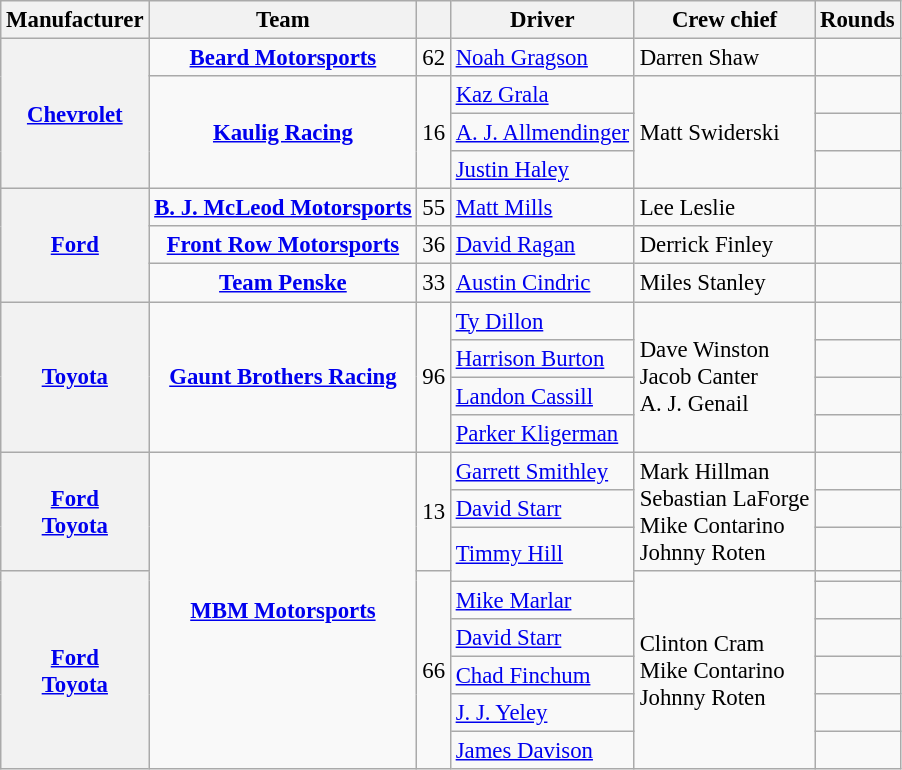<table class="wikitable" style="font-size: 95%;">
<tr>
<th>Manufacturer</th>
<th>Team</th>
<th></th>
<th>Driver</th>
<th>Crew chief</th>
<th>Rounds</th>
</tr>
<tr>
<th rowspan=4><a href='#'>Chevrolet</a></th>
<td style="text-align:center;"><strong><a href='#'>Beard Motorsports</a></strong></td>
<td>62</td>
<td><a href='#'>Noah Gragson</a></td>
<td>Darren Shaw</td>
<td></td>
</tr>
<tr>
<td rowspan=3 style="text-align:center;"><strong><a href='#'>Kaulig Racing</a></strong></td>
<td rowspan=3>16</td>
<td><a href='#'>Kaz Grala</a></td>
<td rowspan=3>Matt Swiderski</td>
<td></td>
</tr>
<tr>
<td><a href='#'>A. J. Allmendinger</a></td>
<td></td>
</tr>
<tr>
<td><a href='#'>Justin Haley</a></td>
<td></td>
</tr>
<tr>
<th rowspan=3><a href='#'>Ford</a></th>
<td style="text-align:center;"><strong><a href='#'>B. J. McLeod Motorsports</a></strong></td>
<td>55</td>
<td><a href='#'>Matt Mills</a></td>
<td>Lee Leslie</td>
<td></td>
</tr>
<tr>
<td style="text-align:center;"><strong><a href='#'>Front Row Motorsports</a></strong></td>
<td>36</td>
<td><a href='#'>David Ragan</a></td>
<td>Derrick Finley</td>
<td></td>
</tr>
<tr>
<td style="text-align:center;"><strong><a href='#'>Team Penske</a></strong></td>
<td>33</td>
<td><a href='#'>Austin Cindric</a></td>
<td>Miles Stanley</td>
<td></td>
</tr>
<tr>
<th rowspan="4"><a href='#'>Toyota</a></th>
<td rowspan="4" style="text-align:center;"><strong><a href='#'>Gaunt Brothers Racing</a></strong></td>
<td rowspan="4">96</td>
<td><a href='#'>Ty Dillon</a></td>
<td rowspan="4">Dave Winston <small></small> <br> Jacob Canter <small></small> <br> A. J. Genail <small></small></td>
<td></td>
</tr>
<tr>
<td><a href='#'>Harrison Burton</a></td>
<td></td>
</tr>
<tr>
<td><a href='#'>Landon Cassill</a></td>
<td></td>
</tr>
<tr>
<td><a href='#'>Parker Kligerman</a></td>
<td></td>
</tr>
<tr>
<th rowspan="3"><a href='#'>Ford</a> <small></small> <br> <a href='#'>Toyota</a> <small></small></th>
<td rowspan="9" style="text-align:center;"><strong><a href='#'>MBM Motorsports</a></strong></td>
<td rowspan="3">13</td>
<td><a href='#'>Garrett Smithley</a></td>
<td rowspan="3">Mark Hillman <small></small><br>Sebastian LaForge <small></small><br>Mike Contarino <small></small><br>Johnny Roten <small></small></td>
<td></td>
</tr>
<tr>
<td><a href='#'>David Starr</a></td>
<td></td>
</tr>
<tr>
<td rowspan=2><a href='#'>Timmy Hill</a></td>
<td></td>
</tr>
<tr>
<th rowspan=6><a href='#'>Ford</a> <small></small> <br> <a href='#'>Toyota</a> <small></small></th>
<td rowspan=6>66</td>
<td rowspan=6>Clinton Cram <small></small> <br> Mike Contarino <small></small> <br> Johnny Roten <small></small></td>
<td></td>
</tr>
<tr>
<td><a href='#'>Mike Marlar</a></td>
<td></td>
</tr>
<tr>
<td><a href='#'>David Starr</a></td>
<td></td>
</tr>
<tr>
<td><a href='#'>Chad Finchum</a></td>
<td></td>
</tr>
<tr>
<td><a href='#'>J. J. Yeley</a></td>
<td></td>
</tr>
<tr>
<td><a href='#'>James Davison</a></td>
<td></td>
</tr>
</table>
